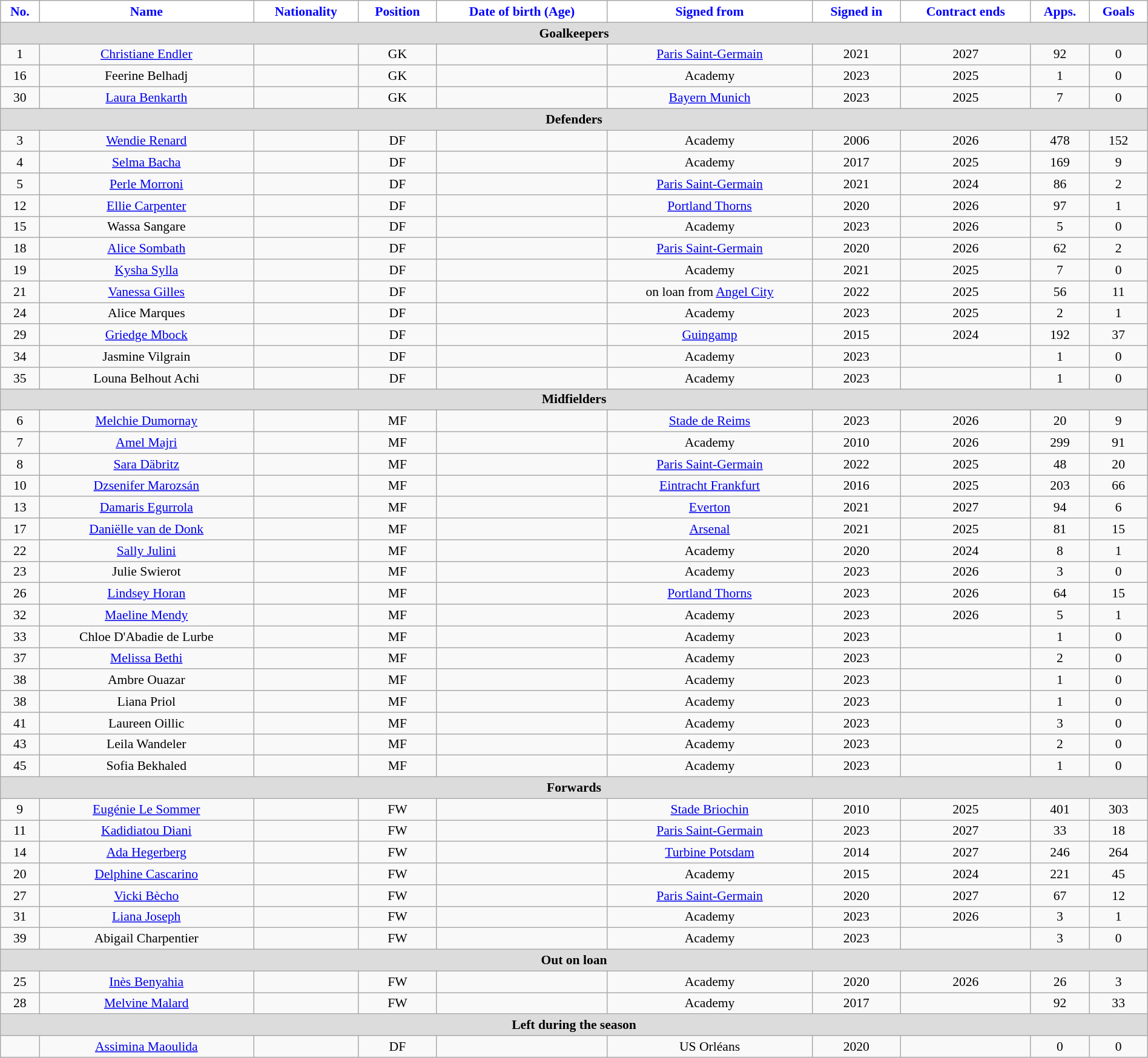<table class="wikitable"  style="text-align:center; font-size:90%; width:100%;">
<tr>
<th style="background:#FFFFFF; color:blue; text-align:center;">No.</th>
<th style="background:#FFFFFF; color:blue; text-align:center;">Name</th>
<th style="background:#FFFFFF; color:blue; text-align:center;">Nationality</th>
<th style="background:#FFFFFF; color:blue; text-align:center;">Position</th>
<th style="background:#FFFFFF; color:blue; text-align:center;">Date of birth (Age)</th>
<th style="background:#FFFFFF; color:blue; text-align:center;">Signed from</th>
<th style="background:#FFFFFF; color:blue; text-align:center;">Signed in</th>
<th style="background:#FFFFFF; color:blue; text-align:center;">Contract ends</th>
<th style="background:#FFFFFF; color:blue; text-align:center;">Apps.</th>
<th style="background:#FFFFFF; color:blue; text-align:center;">Goals</th>
</tr>
<tr>
<th colspan="11"  style="background:#dcdcdc; text-align:center;">Goalkeepers</th>
</tr>
<tr>
<td>1</td>
<td><a href='#'>Christiane Endler</a></td>
<td></td>
<td>GK</td>
<td></td>
<td><a href='#'>Paris Saint-Germain</a></td>
<td>2021</td>
<td>2027</td>
<td>92</td>
<td>0</td>
</tr>
<tr>
<td>16</td>
<td>Feerine Belhadj</td>
<td></td>
<td>GK</td>
<td></td>
<td>Academy</td>
<td>2023</td>
<td>2025</td>
<td>1</td>
<td>0</td>
</tr>
<tr>
<td>30</td>
<td><a href='#'>Laura Benkarth</a></td>
<td></td>
<td>GK</td>
<td></td>
<td><a href='#'>Bayern Munich</a></td>
<td>2023</td>
<td>2025</td>
<td>7</td>
<td>0</td>
</tr>
<tr>
<th colspan="11"  style="background:#dcdcdc; text-align:center;">Defenders</th>
</tr>
<tr>
<td>3</td>
<td><a href='#'>Wendie Renard</a> </td>
<td></td>
<td>DF</td>
<td></td>
<td>Academy</td>
<td>2006</td>
<td>2026</td>
<td>478</td>
<td>152</td>
</tr>
<tr>
<td>4</td>
<td><a href='#'>Selma Bacha</a></td>
<td></td>
<td>DF</td>
<td></td>
<td>Academy</td>
<td>2017</td>
<td>2025</td>
<td>169</td>
<td>9</td>
</tr>
<tr>
<td>5</td>
<td><a href='#'>Perle Morroni</a></td>
<td></td>
<td>DF</td>
<td></td>
<td><a href='#'>Paris Saint-Germain</a></td>
<td>2021</td>
<td>2024</td>
<td>86</td>
<td>2</td>
</tr>
<tr>
<td>12</td>
<td><a href='#'>Ellie Carpenter</a></td>
<td></td>
<td>DF</td>
<td></td>
<td><a href='#'>Portland Thorns</a></td>
<td>2020</td>
<td>2026</td>
<td>97</td>
<td>1</td>
</tr>
<tr>
<td>15</td>
<td>Wassa Sangare</td>
<td></td>
<td>DF</td>
<td></td>
<td>Academy</td>
<td>2023</td>
<td>2026</td>
<td>5</td>
<td>0</td>
</tr>
<tr>
<td>18</td>
<td><a href='#'>Alice Sombath</a></td>
<td></td>
<td>DF</td>
<td></td>
<td><a href='#'>Paris Saint-Germain</a></td>
<td>2020</td>
<td>2026</td>
<td>62</td>
<td>2</td>
</tr>
<tr>
<td>19</td>
<td><a href='#'>Kysha Sylla</a></td>
<td></td>
<td>DF</td>
<td></td>
<td>Academy</td>
<td>2021</td>
<td>2025</td>
<td>7</td>
<td>0</td>
</tr>
<tr>
<td>21</td>
<td><a href='#'>Vanessa Gilles</a></td>
<td></td>
<td>DF</td>
<td></td>
<td>on loan from <a href='#'>Angel City</a></td>
<td>2022</td>
<td>2025</td>
<td>56</td>
<td>11</td>
</tr>
<tr>
<td>24</td>
<td>Alice Marques</td>
<td></td>
<td>DF</td>
<td></td>
<td>Academy</td>
<td>2023</td>
<td>2025</td>
<td>2</td>
<td>1</td>
</tr>
<tr>
<td>29</td>
<td><a href='#'>Griedge Mbock</a></td>
<td></td>
<td>DF</td>
<td></td>
<td><a href='#'>Guingamp</a></td>
<td>2015</td>
<td>2024</td>
<td>192</td>
<td>37</td>
</tr>
<tr>
<td>34</td>
<td>Jasmine Vilgrain</td>
<td></td>
<td>DF</td>
<td></td>
<td>Academy</td>
<td>2023</td>
<td></td>
<td>1</td>
<td>0</td>
</tr>
<tr>
<td>35</td>
<td>Louna Belhout Achi</td>
<td></td>
<td>DF</td>
<td></td>
<td>Academy</td>
<td>2023</td>
<td></td>
<td>1</td>
<td>0</td>
</tr>
<tr>
<th colspan="11"  style="background:#dcdcdc; text-align:center;">Midfielders</th>
</tr>
<tr>
<td>6</td>
<td><a href='#'>Melchie Dumornay</a></td>
<td></td>
<td>MF</td>
<td></td>
<td><a href='#'>Stade de Reims</a></td>
<td>2023</td>
<td>2026</td>
<td>20</td>
<td>9</td>
</tr>
<tr>
<td>7</td>
<td><a href='#'>Amel Majri</a></td>
<td></td>
<td>MF</td>
<td></td>
<td>Academy</td>
<td>2010</td>
<td>2026</td>
<td>299</td>
<td>91</td>
</tr>
<tr>
<td>8</td>
<td><a href='#'>Sara Däbritz</a></td>
<td></td>
<td>MF</td>
<td></td>
<td><a href='#'>Paris Saint-Germain</a></td>
<td>2022</td>
<td>2025</td>
<td>48</td>
<td>20</td>
</tr>
<tr>
<td>10</td>
<td><a href='#'>Dzsenifer Marozsán</a></td>
<td></td>
<td>MF</td>
<td></td>
<td><a href='#'>Eintracht Frankfurt</a></td>
<td>2016</td>
<td>2025</td>
<td>203</td>
<td>66</td>
</tr>
<tr>
<td>13</td>
<td><a href='#'>Damaris Egurrola</a></td>
<td></td>
<td>MF</td>
<td></td>
<td><a href='#'>Everton</a></td>
<td>2021</td>
<td>2027</td>
<td>94</td>
<td>6</td>
</tr>
<tr>
<td>17</td>
<td><a href='#'>Daniëlle van de Donk</a></td>
<td></td>
<td>MF</td>
<td></td>
<td><a href='#'>Arsenal</a></td>
<td>2021</td>
<td>2025</td>
<td>81</td>
<td>15</td>
</tr>
<tr>
<td>22</td>
<td><a href='#'>Sally Julini</a></td>
<td></td>
<td>MF</td>
<td></td>
<td>Academy</td>
<td>2020</td>
<td>2024</td>
<td>8</td>
<td>1</td>
</tr>
<tr>
<td>23</td>
<td>Julie Swierot</td>
<td></td>
<td>MF</td>
<td></td>
<td>Academy</td>
<td>2023</td>
<td>2026</td>
<td>3</td>
<td>0</td>
</tr>
<tr>
<td>26</td>
<td><a href='#'>Lindsey Horan</a></td>
<td></td>
<td>MF</td>
<td></td>
<td><a href='#'>Portland Thorns</a></td>
<td>2023</td>
<td>2026</td>
<td>64</td>
<td>15</td>
</tr>
<tr>
<td>32</td>
<td><a href='#'>Maeline Mendy</a></td>
<td></td>
<td>MF</td>
<td></td>
<td>Academy</td>
<td>2023</td>
<td>2026</td>
<td>5</td>
<td>1</td>
</tr>
<tr>
<td>33</td>
<td>Chloe D'Abadie de Lurbe</td>
<td></td>
<td>MF</td>
<td></td>
<td>Academy</td>
<td>2023</td>
<td></td>
<td>1</td>
<td>0</td>
</tr>
<tr>
<td>37</td>
<td><a href='#'>Melissa Bethi</a></td>
<td></td>
<td>MF</td>
<td></td>
<td>Academy</td>
<td>2023</td>
<td></td>
<td>2</td>
<td>0</td>
</tr>
<tr>
<td>38</td>
<td>Ambre Ouazar</td>
<td></td>
<td>MF</td>
<td></td>
<td>Academy</td>
<td>2023</td>
<td></td>
<td>1</td>
<td>0</td>
</tr>
<tr>
<td>38</td>
<td>Liana Priol</td>
<td></td>
<td>MF</td>
<td></td>
<td>Academy</td>
<td>2023</td>
<td></td>
<td>1</td>
<td>0</td>
</tr>
<tr>
<td>41</td>
<td>Laureen Oillic</td>
<td></td>
<td>MF</td>
<td></td>
<td>Academy</td>
<td>2023</td>
<td></td>
<td>3</td>
<td>0</td>
</tr>
<tr>
<td>43</td>
<td>Leila Wandeler</td>
<td></td>
<td>MF</td>
<td></td>
<td>Academy</td>
<td>2023</td>
<td></td>
<td>2</td>
<td>0</td>
</tr>
<tr>
<td>45</td>
<td>Sofia Bekhaled</td>
<td></td>
<td>MF</td>
<td></td>
<td>Academy</td>
<td>2023</td>
<td></td>
<td>1</td>
<td>0</td>
</tr>
<tr>
<th colspan="11"  style="background:#dcdcdc; text-align:center;">Forwards</th>
</tr>
<tr>
<td>9</td>
<td><a href='#'>Eugénie Le Sommer</a></td>
<td></td>
<td>FW</td>
<td></td>
<td><a href='#'>Stade Briochin</a></td>
<td>2010</td>
<td>2025</td>
<td>401</td>
<td>303</td>
</tr>
<tr>
<td>11</td>
<td><a href='#'>Kadidiatou Diani</a></td>
<td></td>
<td>FW</td>
<td></td>
<td><a href='#'>Paris Saint-Germain</a></td>
<td>2023</td>
<td>2027</td>
<td>33</td>
<td>18</td>
</tr>
<tr>
<td>14</td>
<td><a href='#'>Ada Hegerberg</a></td>
<td></td>
<td>FW</td>
<td></td>
<td><a href='#'>Turbine Potsdam</a></td>
<td>2014</td>
<td>2027</td>
<td>246</td>
<td>264</td>
</tr>
<tr>
<td>20</td>
<td><a href='#'>Delphine Cascarino</a></td>
<td></td>
<td>FW</td>
<td></td>
<td>Academy</td>
<td>2015</td>
<td>2024</td>
<td>221</td>
<td>45</td>
</tr>
<tr>
<td>27</td>
<td><a href='#'>Vicki Bècho</a></td>
<td></td>
<td>FW</td>
<td></td>
<td><a href='#'>Paris Saint-Germain</a></td>
<td>2020</td>
<td>2027</td>
<td>67</td>
<td>12</td>
</tr>
<tr>
<td>31</td>
<td><a href='#'>Liana Joseph</a></td>
<td></td>
<td>FW</td>
<td></td>
<td>Academy</td>
<td>2023</td>
<td>2026</td>
<td>3</td>
<td>1</td>
</tr>
<tr>
<td>39</td>
<td>Abigail Charpentier</td>
<td></td>
<td>FW</td>
<td></td>
<td>Academy</td>
<td>2023</td>
<td></td>
<td>3</td>
<td>0</td>
</tr>
<tr>
<th colspan="11"  style="background:#dcdcdc; text-align:center;">Out on loan</th>
</tr>
<tr>
<td>25</td>
<td><a href='#'>Inès Benyahia</a></td>
<td></td>
<td>FW</td>
<td></td>
<td>Academy</td>
<td>2020</td>
<td>2026</td>
<td>26</td>
<td>3</td>
</tr>
<tr>
<td>28</td>
<td><a href='#'>Melvine Malard</a></td>
<td></td>
<td>FW</td>
<td></td>
<td>Academy</td>
<td>2017</td>
<td></td>
<td>92</td>
<td>33</td>
</tr>
<tr>
<th colspan="11"  style="background:#dcdcdc; text-align:center;">Left during the season</th>
</tr>
<tr>
<td></td>
<td><a href='#'>Assimina Maoulida</a></td>
<td></td>
<td>DF</td>
<td></td>
<td>US Orléans</td>
<td>2020</td>
<td></td>
<td>0</td>
<td>0</td>
</tr>
</table>
